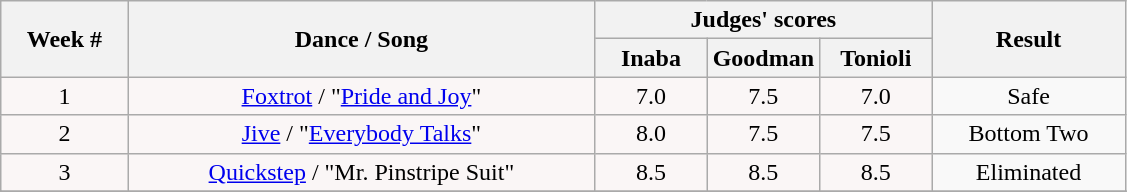<table class="wikitable" style="text-align:center;">
<tr>
<th rowspan="2" bgcolor="CCCCCC">Week #</th>
<th rowspan="2" bgcolor="CCCCCC">Dance / Song</th>
<th colspan="3" bgcolor="CCCCCC">Judges' scores</th>
<th rowspan="2" bgcolor="CCCCCC">Result</th>
</tr>
<tr>
<th bgcolor="CCCCCC" width="10%">Inaba</th>
<th bgcolor="CCCCCC" width="10%">Goodman</th>
<th bgcolor="CCCCCC" width="10%">Tonioli</th>
</tr>
<tr>
<td bgcolor="FAF6F6">1</td>
<td bgcolor="FAF6F6"><a href='#'>Foxtrot</a> / "<a href='#'>Pride and Joy</a>"</td>
<td bgcolor="FAF6F6">7.0</td>
<td bgcolor="FAF6F6">7.5</td>
<td bgcolor="FAF6F6">7.0</td>
<td rowspan= bgcolor="FAF6F6">Safe</td>
</tr>
<tr>
<td bgcolor="FAF6F6">2</td>
<td bgcolor="FAF6F6"><a href='#'>Jive</a> / "<a href='#'>Everybody Talks</a>"</td>
<td bgcolor="FAF6F6">8.0</td>
<td bgcolor="FAF6F6">7.5</td>
<td bgcolor="FAF6F6">7.5</td>
<td rowspan= bgcolor="FAF6F6">Bottom Two</td>
</tr>
<tr>
<td bgcolor="FAF6F6">3</td>
<td bgcolor="FAF6F6"><a href='#'>Quickstep</a> / "Mr. Pinstripe Suit"</td>
<td bgcolor="FAF6F6">8.5</td>
<td bgcolor="FAF6F6">8.5</td>
<td bgcolor="FAF6F6">8.5</td>
<td rowspan= bgcolor="FAF6F6">Eliminated</td>
</tr>
<tr>
</tr>
<tr>
</tr>
</table>
